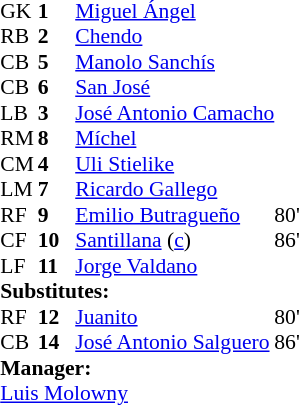<table style="font-size:90%" cellspacing="0" cellpadding="0" align=center>
<tr>
<td colspan="4"></td>
</tr>
<tr>
<th width=25></th>
<th width=25></th>
</tr>
<tr>
<td>GK</td>
<td><strong>1</strong></td>
<td> <a href='#'>Miguel Ángel</a></td>
</tr>
<tr>
<td>RB</td>
<td><strong>2</strong></td>
<td> <a href='#'>Chendo</a></td>
</tr>
<tr>
<td>CB</td>
<td><strong>5</strong></td>
<td> <a href='#'>Manolo Sanchís</a></td>
</tr>
<tr>
<td>CB</td>
<td><strong>6</strong></td>
<td> <a href='#'>San José</a></td>
</tr>
<tr>
<td>LB</td>
<td><strong>3</strong></td>
<td> <a href='#'>José Antonio Camacho</a></td>
</tr>
<tr>
<td>RM</td>
<td><strong>8</strong></td>
<td> <a href='#'>Míchel</a></td>
</tr>
<tr>
<td>CM</td>
<td><strong>4</strong></td>
<td> <a href='#'>Uli Stielike</a></td>
</tr>
<tr>
<td>LM</td>
<td><strong>7</strong></td>
<td> <a href='#'>Ricardo Gallego</a></td>
</tr>
<tr>
<td>RF</td>
<td><strong>9</strong></td>
<td> <a href='#'>Emilio Butragueño</a></td>
<td></td>
<td> 80'</td>
</tr>
<tr>
<td>CF</td>
<td><strong>10</strong></td>
<td> <a href='#'>Santillana</a> (<a href='#'>c</a>)</td>
<td></td>
<td> 86'</td>
</tr>
<tr>
<td>LF</td>
<td><strong>11</strong></td>
<td> <a href='#'>Jorge Valdano</a></td>
</tr>
<tr>
<td colspan=3><strong>Substitutes:</strong></td>
</tr>
<tr>
<td>RF</td>
<td><strong>12</strong></td>
<td> <a href='#'>Juanito</a></td>
<td></td>
<td> 80'</td>
</tr>
<tr>
<td>CB</td>
<td><strong>14</strong></td>
<td> <a href='#'>José Antonio Salguero</a></td>
<td></td>
<td> 86'</td>
</tr>
<tr>
<td colspan=3><strong>Manager:</strong></td>
</tr>
<tr>
<td colspan=4> <a href='#'>Luis Molowny</a></td>
</tr>
</table>
